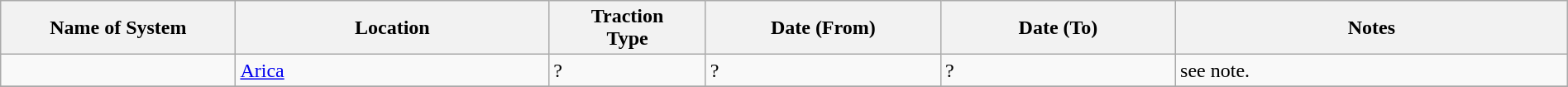<table class="wikitable" width=100%>
<tr>
<th width=15%>Name of System</th>
<th width=20%>Location</th>
<th width=10%>Traction<br>Type</th>
<th width=15%>Date (From)</th>
<th width=15%>Date (To)</th>
<th width=25%>Notes</th>
</tr>
<tr>
<td> </td>
<td><a href='#'>Arica</a></td>
<td>?</td>
<td>?</td>
<td>?</td>
<td>see note.</td>
</tr>
<tr>
</tr>
</table>
